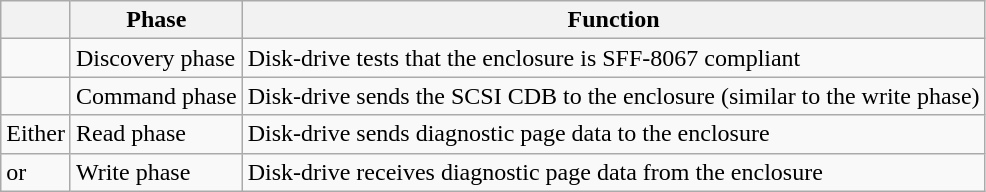<table class="wikitable">
<tr>
<th></th>
<th>Phase</th>
<th>Function</th>
</tr>
<tr>
<td></td>
<td>Discovery phase</td>
<td>Disk-drive tests that the enclosure is SFF-8067 compliant</td>
</tr>
<tr>
<td></td>
<td>Command phase</td>
<td>Disk-drive sends the SCSI CDB to the enclosure (similar to the write phase)</td>
</tr>
<tr>
<td>Either</td>
<td>Read phase</td>
<td>Disk-drive sends diagnostic page data to the enclosure</td>
</tr>
<tr>
<td>or</td>
<td>Write phase</td>
<td>Disk-drive receives diagnostic page data from the enclosure</td>
</tr>
</table>
